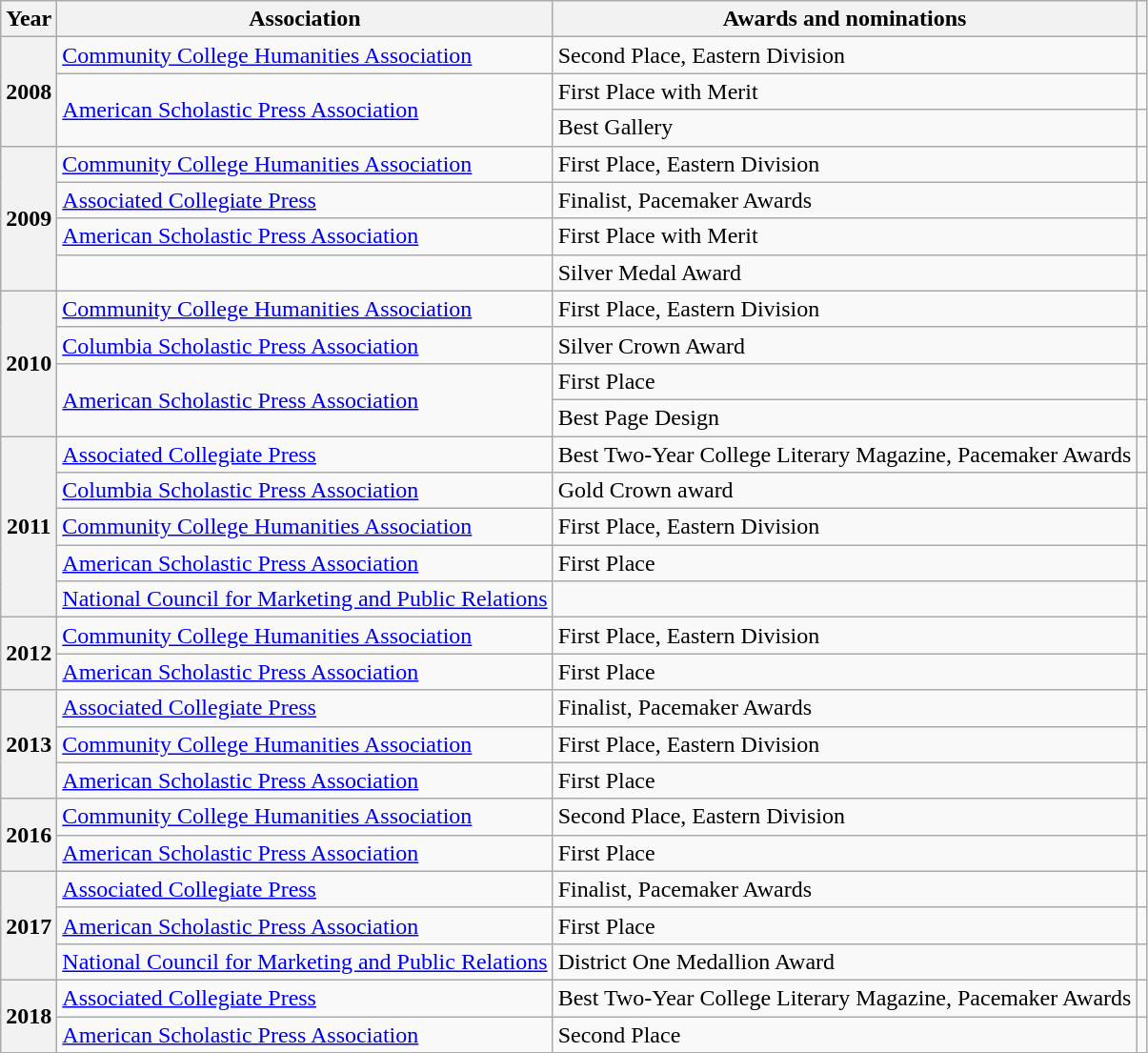<table class="sortable wikitable">
<tr>
<th>Year</th>
<th>Association</th>
<th>Awards and nominations</th>
<th class="unsortable"></th>
</tr>
<tr>
<th rowspan="3">2008</th>
<td><a href='#'>Community College Humanities Association</a></td>
<td>Second Place, Eastern Division</td>
<td></td>
</tr>
<tr>
<td rowspan="2"><a href='#'>American Scholastic Press Association</a></td>
<td>First Place with Merit</td>
<td></td>
</tr>
<tr>
<td>Best Gallery</td>
<td></td>
</tr>
<tr>
<th rowspan="4">2009</th>
<td><a href='#'>Community College Humanities Association</a></td>
<td>First Place, Eastern Division</td>
<td></td>
</tr>
<tr>
<td><a href='#'>Associated Collegiate Press</a></td>
<td>Finalist, Pacemaker Awards</td>
<td></td>
</tr>
<tr>
<td><a href='#'>American Scholastic Press Association</a></td>
<td>First Place with Merit</td>
<td></td>
</tr>
<tr>
<td></td>
<td>Silver Medal Award</td>
<td></td>
</tr>
<tr>
<th rowspan="4">2010</th>
<td><a href='#'>Community College Humanities Association</a></td>
<td>First Place, Eastern Division</td>
<td></td>
</tr>
<tr>
<td><a href='#'>Columbia Scholastic Press Association</a></td>
<td>Silver Crown Award</td>
<td></td>
</tr>
<tr>
<td rowspan="2"><a href='#'>American Scholastic Press Association</a></td>
<td>First Place</td>
<td></td>
</tr>
<tr>
<td>Best Page Design</td>
<td></td>
</tr>
<tr>
<th rowspan="5">2011</th>
<td><a href='#'>Associated Collegiate Press</a></td>
<td>Best Two-Year College Literary Magazine, Pacemaker Awards</td>
<td></td>
</tr>
<tr>
<td><a href='#'>Columbia Scholastic Press Association</a></td>
<td>Gold Crown award</td>
<td></td>
</tr>
<tr>
<td><a href='#'>Community College Humanities Association</a></td>
<td>First Place, Eastern Division</td>
<td></td>
</tr>
<tr>
<td><a href='#'>American Scholastic Press Association</a></td>
<td>First Place</td>
<td></td>
</tr>
<tr>
<td><a href='#'>National Council for Marketing and Public Relations</a></td>
<td></td>
</tr>
<tr>
<th rowspan="2">2012</th>
<td><a href='#'>Community College Humanities Association</a></td>
<td>First Place, Eastern Division</td>
<td></td>
</tr>
<tr>
<td><a href='#'>American Scholastic Press Association</a></td>
<td>First Place</td>
<td></td>
</tr>
<tr>
<th rowspan="3">2013</th>
<td><a href='#'>Associated Collegiate Press</a></td>
<td>Finalist, Pacemaker Awards</td>
<td></td>
</tr>
<tr>
<td><a href='#'>Community College Humanities Association</a></td>
<td>First Place, Eastern Division</td>
<td></td>
</tr>
<tr>
<td><a href='#'>American Scholastic Press Association</a></td>
<td>First Place</td>
<td></td>
</tr>
<tr>
<th rowspan="2">2016</th>
<td><a href='#'>Community College Humanities Association</a></td>
<td>Second Place, Eastern Division</td>
<td></td>
</tr>
<tr>
<td><a href='#'>American Scholastic Press Association</a></td>
<td>First Place</td>
<td></td>
</tr>
<tr>
<th rowspan="3">2017</th>
<td><a href='#'>Associated Collegiate Press</a></td>
<td>Finalist, Pacemaker Awards</td>
<td></td>
</tr>
<tr>
<td><a href='#'>American Scholastic Press Association</a></td>
<td>First Place</td>
<td></td>
</tr>
<tr>
<td><a href='#'>National Council for Marketing and Public Relations</a></td>
<td>District One Medallion Award</td>
<td></td>
</tr>
<tr>
<th rowspan="2">2018</th>
<td><a href='#'>Associated Collegiate Press</a></td>
<td>Best Two-Year College Literary Magazine, Pacemaker Awards</td>
<td></td>
</tr>
<tr>
<td><a href='#'>American Scholastic Press Association</a></td>
<td>Second Place</td>
<td></td>
</tr>
</table>
